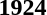<table>
<tr>
<td><strong>1924</strong><br></td>
</tr>
</table>
